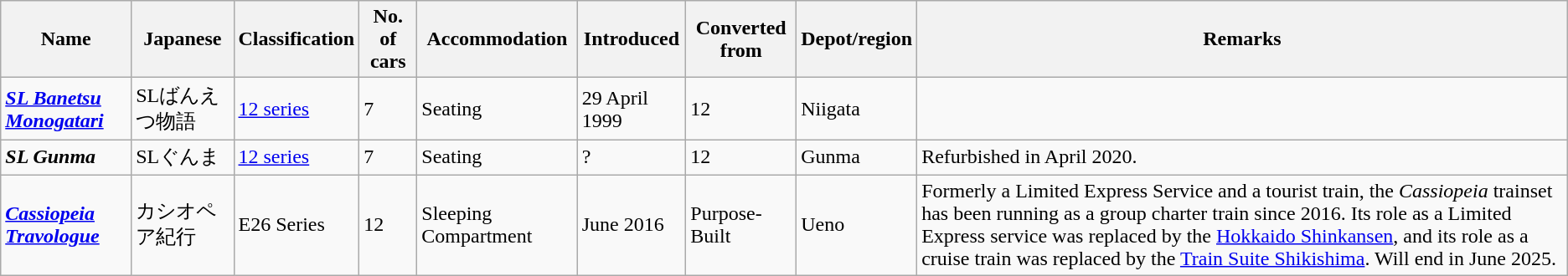<table class="wikitable">
<tr>
<th>Name</th>
<th>Japanese</th>
<th>Classification</th>
<th>No. of cars</th>
<th>Accommodation</th>
<th>Introduced</th>
<th>Converted from</th>
<th>Depot/region</th>
<th>Remarks</th>
</tr>
<tr>
<td><strong><em><a href='#'>SL Banetsu Monogatari</a></em></strong></td>
<td>SLばんえつ物語</td>
<td><a href='#'>12 series</a></td>
<td>7</td>
<td>Seating</td>
<td>29 April 1999</td>
<td>12</td>
<td>Niigata</td>
<td></td>
</tr>
<tr>
<td><strong><em>SL Gunma</em></strong></td>
<td>SLぐんま</td>
<td><a href='#'>12 series</a></td>
<td>7</td>
<td>Seating</td>
<td>?</td>
<td>12</td>
<td>Gunma</td>
<td>Refurbished in April 2020.</td>
</tr>
<tr>
<td><strong><em><a href='#'>Cassiopeia Travologue</a></em></strong></td>
<td>カシオペア紀行</td>
<td>E26 Series</td>
<td>12</td>
<td>Sleeping Compartment</td>
<td>June 2016</td>
<td>Purpose-Built</td>
<td>Ueno</td>
<td>Formerly a Limited Express Service and a tourist train, the <em>Cassiopeia</em> trainset has been running as a group charter train since 2016. Its role as a Limited Express service was replaced by the <a href='#'>Hokkaido Shinkansen</a>, and its role as a cruise train was replaced by the <a href='#'>Train Suite Shikishima</a>. Will end in June 2025.</td>
</tr>
</table>
